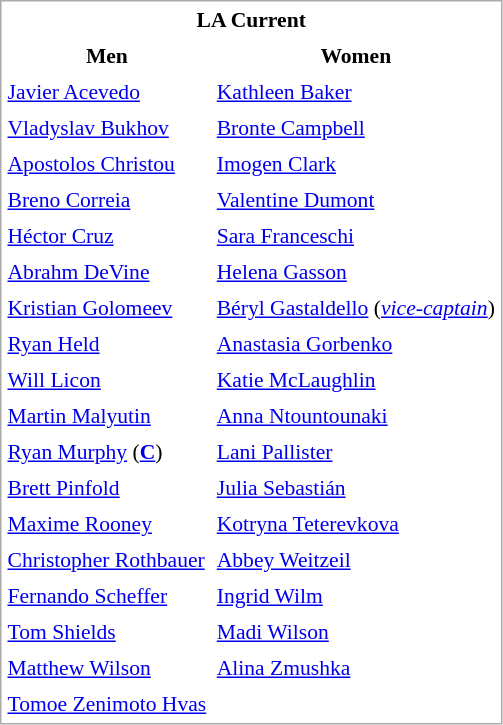<table cellspacing="1" cellpadding="3" style="border:1px solid #AAAAAA;font-size:90%">
<tr>
<th colspan="2"> LA Current</th>
</tr>
<tr>
<th>Men</th>
<th>Women</th>
</tr>
<tr>
<td> <a href='#'>Javier Acevedo</a></td>
<td> <a href='#'>Kathleen Baker</a></td>
</tr>
<tr>
<td> <a href='#'>Vladyslav Bukhov</a></td>
<td> <a href='#'>Bronte Campbell</a></td>
</tr>
<tr>
<td> <a href='#'>Apostolos Christou</a></td>
<td> <a href='#'>Imogen Clark</a></td>
</tr>
<tr>
<td> <a href='#'>Breno Correia</a></td>
<td> <a href='#'>Valentine Dumont</a></td>
</tr>
<tr>
<td> <a href='#'>Héctor Cruz</a></td>
<td> <a href='#'>Sara Franceschi</a></td>
</tr>
<tr>
<td> <a href='#'>Abrahm DeVine</a></td>
<td> <a href='#'>Helena Gasson</a></td>
</tr>
<tr>
<td> <a href='#'>Kristian Golomeev</a></td>
<td> <a href='#'>Béryl Gastaldello</a> (<em><a href='#'>vice-captain</a></em>)</td>
</tr>
<tr>
<td> <a href='#'>Ryan Held</a></td>
<td> <a href='#'>Anastasia Gorbenko</a></td>
</tr>
<tr>
<td> <a href='#'>Will Licon</a></td>
<td> <a href='#'>Katie McLaughlin</a></td>
</tr>
<tr>
<td> <a href='#'>Martin Malyutin</a></td>
<td> <a href='#'>Anna Ntountounaki</a></td>
</tr>
<tr>
<td> <a href='#'>Ryan Murphy</a> (<strong><a href='#'>C</a></strong>)</td>
<td> <a href='#'>Lani Pallister</a></td>
</tr>
<tr>
<td> <a href='#'>Brett Pinfold</a></td>
<td> <a href='#'>Julia Sebastián</a></td>
</tr>
<tr>
<td> <a href='#'>Maxime Rooney</a></td>
<td> <a href='#'>Kotryna Teterevkova</a></td>
</tr>
<tr>
<td> <a href='#'>Christopher Rothbauer</a></td>
<td> <a href='#'>Abbey Weitzeil</a></td>
</tr>
<tr>
<td> <a href='#'>Fernando Scheffer</a></td>
<td> <a href='#'>Ingrid Wilm</a></td>
</tr>
<tr>
<td> <a href='#'>Tom Shields</a></td>
<td> <a href='#'>Madi Wilson</a></td>
</tr>
<tr>
<td> <a href='#'>Matthew Wilson</a></td>
<td> <a href='#'>Alina Zmushka</a></td>
</tr>
<tr>
<td> <a href='#'>Tomoe Zenimoto Hvas</a></td>
<td></td>
</tr>
</table>
